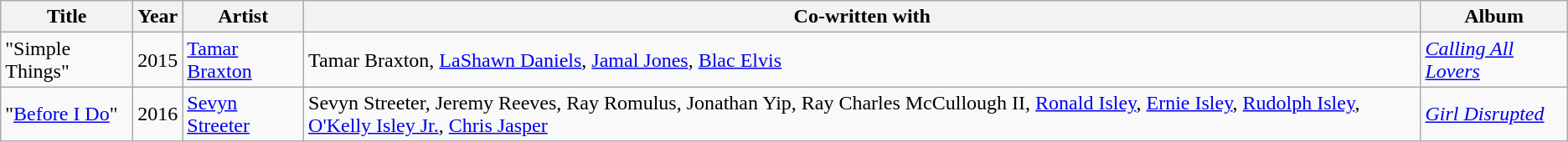<table class="wikitable plainrowheaders">
<tr>
<th>Title</th>
<th>Year</th>
<th>Artist</th>
<th>Co-written with</th>
<th>Album</th>
</tr>
<tr>
<td>"Simple Things"</td>
<td>2015</td>
<td><a href='#'>Tamar Braxton</a></td>
<td>Tamar Braxton, <a href='#'>LaShawn Daniels</a>, <a href='#'>Jamal Jones</a>, <a href='#'>Blac Elvis</a></td>
<td><em><a href='#'>Calling All Lovers</a></em></td>
</tr>
<tr>
<td>"<a href='#'>Before I Do</a>"</td>
<td>2016</td>
<td><a href='#'>Sevyn Streeter</a></td>
<td>Sevyn Streeter, Jeremy Reeves, Ray Romulus, Jonathan Yip, Ray Charles McCullough II, <a href='#'>Ronald Isley</a>, <a href='#'>Ernie Isley</a>, <a href='#'>Rudolph Isley</a>, <a href='#'>O'Kelly Isley Jr.</a>, <a href='#'>Chris Jasper</a></td>
<td><em><a href='#'>Girl Disrupted</a></em></td>
</tr>
</table>
